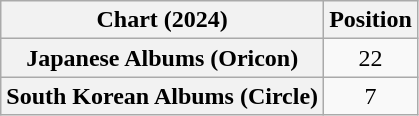<table class="wikitable sortable plainrowheaders" style="text-align:center">
<tr>
<th scope="col">Chart (2024)</th>
<th scope="col">Position</th>
</tr>
<tr>
<th scope="row">Japanese Albums (Oricon)</th>
<td>22</td>
</tr>
<tr>
<th scope="row">South Korean Albums (Circle)</th>
<td>7</td>
</tr>
</table>
